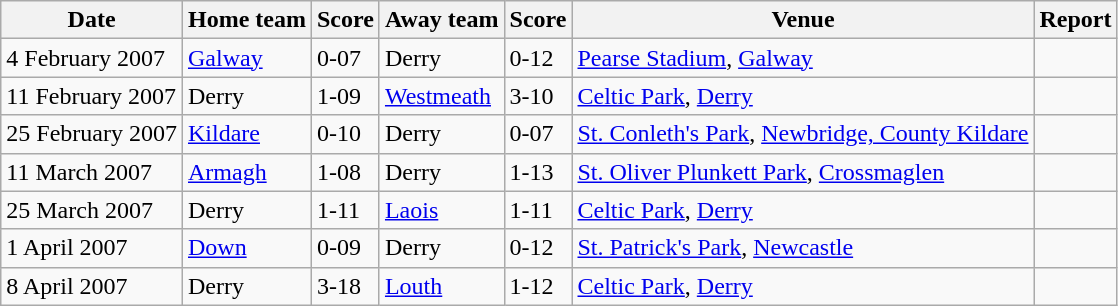<table class="wikitable">
<tr>
<th>Date</th>
<th>Home team</th>
<th>Score</th>
<th>Away team</th>
<th>Score</th>
<th>Venue</th>
<th>Report</th>
</tr>
<tr>
<td>4 February 2007</td>
<td><a href='#'>Galway</a></td>
<td>0-07</td>
<td>Derry</td>
<td>0-12</td>
<td><a href='#'>Pearse Stadium</a>, <a href='#'>Galway</a></td>
<td></td>
</tr>
<tr>
<td>11 February 2007</td>
<td>Derry</td>
<td>1-09</td>
<td><a href='#'>Westmeath</a></td>
<td>3-10</td>
<td><a href='#'>Celtic Park</a>, <a href='#'>Derry</a></td>
<td></td>
</tr>
<tr>
<td>25 February 2007</td>
<td><a href='#'>Kildare</a></td>
<td>0-10</td>
<td>Derry</td>
<td>0-07</td>
<td><a href='#'>St. Conleth's Park</a>, <a href='#'>Newbridge, County Kildare</a></td>
<td></td>
</tr>
<tr>
<td>11 March 2007</td>
<td><a href='#'>Armagh</a></td>
<td>1-08</td>
<td>Derry</td>
<td>1-13</td>
<td><a href='#'>St. Oliver Plunkett Park</a>, <a href='#'>Crossmaglen</a></td>
<td></td>
</tr>
<tr>
<td>25 March 2007</td>
<td>Derry</td>
<td>1-11</td>
<td><a href='#'>Laois</a></td>
<td>1-11</td>
<td><a href='#'>Celtic Park</a>, <a href='#'>Derry</a></td>
<td></td>
</tr>
<tr>
<td>1 April 2007</td>
<td><a href='#'>Down</a></td>
<td>0-09</td>
<td>Derry</td>
<td>0-12</td>
<td><a href='#'>St. Patrick's Park</a>, <a href='#'>Newcastle</a></td>
<td></td>
</tr>
<tr>
<td>8 April 2007</td>
<td>Derry</td>
<td>3-18</td>
<td><a href='#'>Louth</a></td>
<td>1-12</td>
<td><a href='#'>Celtic Park</a>, <a href='#'>Derry</a></td>
<td></td>
</tr>
</table>
